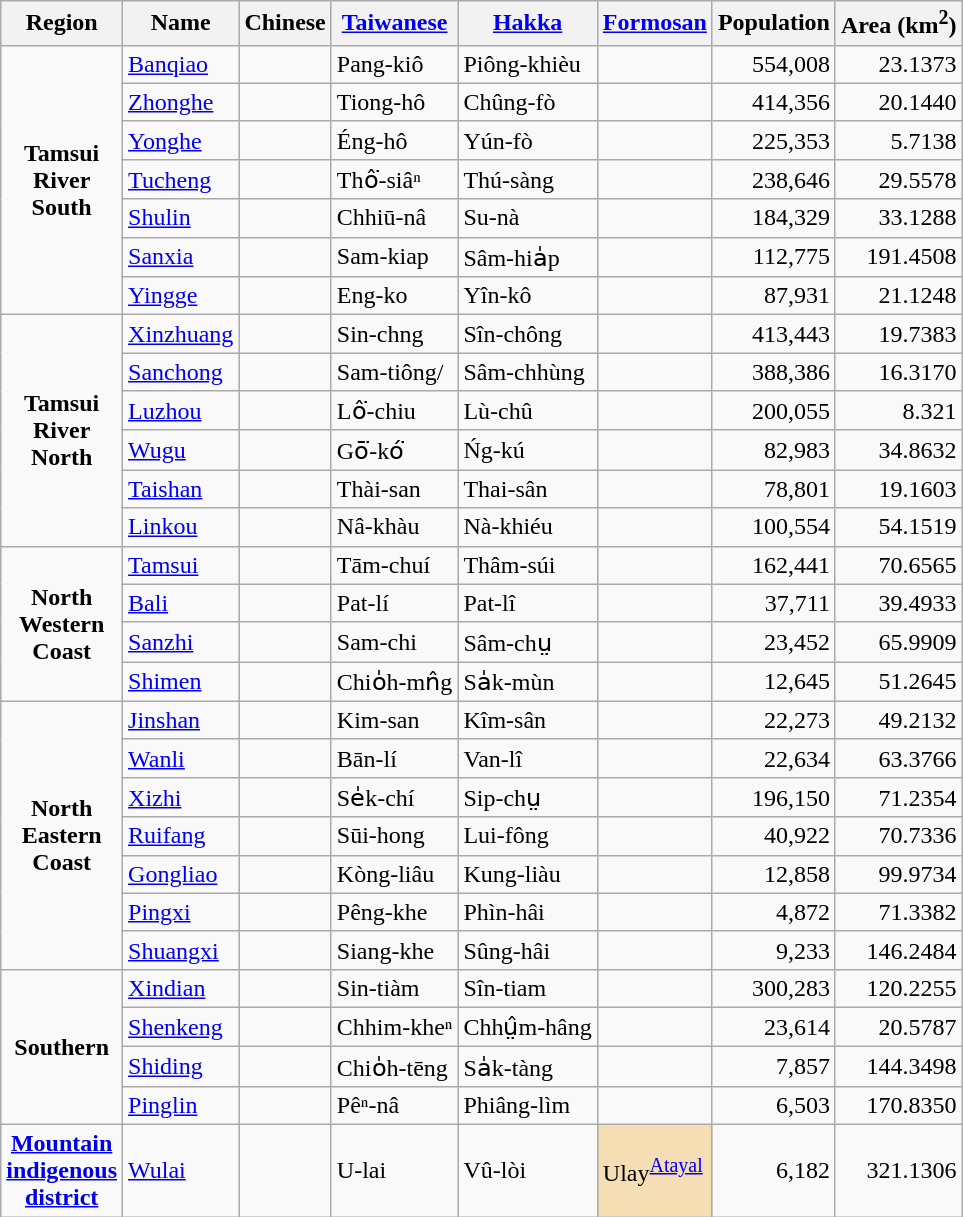<table class="wikitable sortable">
<tr>
<th>Region</th>
<th>Name</th>
<th>Chinese</th>
<th><a href='#'>Taiwanese</a></th>
<th><a href='#'>Hakka</a></th>
<th><a href='#'>Formosan</a></th>
<th>Population</th>
<th>Area (km<sup>2</sup>)</th>
</tr>
<tr>
<td align=center rowspan=7><strong>Tamsui<br>River<br>South</strong></td>
<td><a href='#'>Banqiao</a></td>
<td></td>
<td>Pang-kiô</td>
<td>Piông-khièu</td>
<td></td>
<td align=right>554,008</td>
<td align=right>23.1373</td>
</tr>
<tr>
<td><a href='#'>Zhonghe</a></td>
<td></td>
<td>Tiong-hô</td>
<td>Chûng-fò</td>
<td></td>
<td align=right>414,356</td>
<td align=right>20.1440</td>
</tr>
<tr>
<td><a href='#'>Yonghe</a></td>
<td></td>
<td>Éng-hô</td>
<td>Yún-fò</td>
<td></td>
<td align=right>225,353</td>
<td align=right>5.7138</td>
</tr>
<tr>
<td><a href='#'>Tucheng</a></td>
<td></td>
<td>Thô͘-siâⁿ</td>
<td>Thú-sàng</td>
<td></td>
<td align=right>238,646</td>
<td align=right>29.5578</td>
</tr>
<tr>
<td><a href='#'>Shulin</a></td>
<td></td>
<td>Chhiū-nâ</td>
<td>Su-nà</td>
<td></td>
<td align=right>184,329</td>
<td align=right>33.1288</td>
</tr>
<tr>
<td><a href='#'>Sanxia</a></td>
<td></td>
<td>Sam-kiap</td>
<td>Sâm-hia̍p</td>
<td></td>
<td align=right>112,775</td>
<td align=right>191.4508</td>
</tr>
<tr>
<td><a href='#'>Yingge</a></td>
<td></td>
<td>Eng-ko</td>
<td>Yîn-kô</td>
<td></td>
<td align=right>87,931</td>
<td align=right>21.1248</td>
</tr>
<tr>
<td align=center rowspan=6><strong>Tamsui<br>River<br>North</strong></td>
<td><a href='#'>Xinzhuang</a></td>
<td></td>
<td>Sin-chng</td>
<td>Sîn-chông</td>
<td></td>
<td align=right>413,443</td>
<td align=right>19.7383</td>
</tr>
<tr>
<td><a href='#'>Sanchong</a></td>
<td></td>
<td>Sam-tiông/</td>
<td>Sâm-chhùng</td>
<td></td>
<td align=right>388,386</td>
<td align=right>16.3170</td>
</tr>
<tr>
<td><a href='#'>Luzhou</a></td>
<td></td>
<td>Lô͘-chiu</td>
<td>Lù-chû</td>
<td></td>
<td align=right>200,055</td>
<td align=right>8.321</td>
</tr>
<tr>
<td><a href='#'>Wugu</a></td>
<td></td>
<td>Gō͘-kó͘</td>
<td>Ńg-kú</td>
<td></td>
<td align=right>82,983</td>
<td align=right>34.8632</td>
</tr>
<tr>
<td><a href='#'>Taishan</a></td>
<td></td>
<td>Thài-san</td>
<td>Thai-sân</td>
<td></td>
<td align=right>78,801</td>
<td align=right>19.1603</td>
</tr>
<tr>
<td><a href='#'>Linkou</a></td>
<td></td>
<td>Nâ-khàu</td>
<td>Nà-khiéu</td>
<td></td>
<td align=right>100,554</td>
<td align=right>54.1519</td>
</tr>
<tr>
<td align=center rowspan=4><strong>North<br>Western<br>Coast</strong></td>
<td><a href='#'>Tamsui</a></td>
<td></td>
<td>Tām-chuí</td>
<td>Thâm-súi</td>
<td></td>
<td align=right>162,441</td>
<td align=right>70.6565</td>
</tr>
<tr>
<td><a href='#'>Bali</a></td>
<td></td>
<td>Pat-lí</td>
<td>Pat-lî</td>
<td></td>
<td align=right>37,711</td>
<td align=right>39.4933</td>
</tr>
<tr>
<td><a href='#'>Sanzhi</a></td>
<td></td>
<td>Sam-chi</td>
<td>Sâm-chṳ</td>
<td></td>
<td align=right>23,452</td>
<td align=right>65.9909</td>
</tr>
<tr>
<td><a href='#'>Shimen</a></td>
<td></td>
<td>Chio̍h-mn̂g</td>
<td>Sa̍k-mùn</td>
<td></td>
<td align=right>12,645</td>
<td align=right>51.2645</td>
</tr>
<tr>
<td align=center rowspan=7><strong>North<br>Eastern<br>Coast</strong></td>
<td><a href='#'>Jinshan</a></td>
<td></td>
<td>Kim-san</td>
<td>Kîm-sân</td>
<td></td>
<td align=right>22,273</td>
<td align=right>49.2132</td>
</tr>
<tr>
<td><a href='#'>Wanli</a></td>
<td></td>
<td>Bān-lí</td>
<td>Van-lî</td>
<td></td>
<td align=right>22,634</td>
<td align=right>63.3766</td>
</tr>
<tr>
<td><a href='#'>Xizhi</a></td>
<td></td>
<td>Se̍k-chí</td>
<td>Sip-chṳ</td>
<td></td>
<td align=right>196,150</td>
<td align=right>71.2354</td>
</tr>
<tr>
<td><a href='#'>Ruifang</a></td>
<td></td>
<td>Sūi-hong</td>
<td>Lui-fông</td>
<td></td>
<td align=right>40,922</td>
<td align=right>70.7336</td>
</tr>
<tr>
<td><a href='#'>Gongliao</a></td>
<td></td>
<td>Kòng-liâu</td>
<td>Kung-liàu</td>
<td></td>
<td align=right>12,858</td>
<td align=right>99.9734</td>
</tr>
<tr>
<td><a href='#'>Pingxi</a></td>
<td></td>
<td>Pêng-khe</td>
<td>Phìn-hâi</td>
<td></td>
<td align=right>4,872</td>
<td align=right>71.3382</td>
</tr>
<tr>
<td><a href='#'>Shuangxi</a></td>
<td></td>
<td>Siang-khe</td>
<td>Sûng-hâi</td>
<td></td>
<td align=right>9,233</td>
<td align=right>146.2484</td>
</tr>
<tr>
<td align=center rowspan=4><strong>Southern</strong></td>
<td><a href='#'>Xindian</a></td>
<td></td>
<td>Sin-tiàm</td>
<td>Sîn-tiam</td>
<td></td>
<td align=right>300,283</td>
<td align=right>120.2255</td>
</tr>
<tr>
<td><a href='#'>Shenkeng</a></td>
<td></td>
<td>Chhim-kheⁿ</td>
<td>Chhṳ̂m-hâng</td>
<td></td>
<td align=right>23,614</td>
<td align=right>20.5787</td>
</tr>
<tr>
<td><a href='#'>Shiding</a></td>
<td></td>
<td>Chio̍h-tēng</td>
<td>Sa̍k-tàng</td>
<td></td>
<td align=right>7,857</td>
<td align=right>144.3498</td>
</tr>
<tr>
<td><a href='#'>Pinglin</a></td>
<td></td>
<td>Pêⁿ-nâ</td>
<td>Phiâng-lìm</td>
<td></td>
<td align=right>6,503</td>
<td align=right>170.8350</td>
</tr>
<tr>
<td align=center><strong><a href='#'>Mountain<br>indigenous<br>district</a></strong></td>
<td><a href='#'>Wulai</a></td>
<td></td>
<td>U-lai</td>
<td>Vû-lòi</td>
<td bgcolor=wheat>Ulay<sup><a href='#'>Atayal</a></sup></td>
<td align=right>6,182</td>
<td align=right>321.1306</td>
</tr>
</table>
